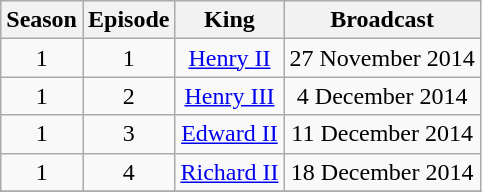<table class="wikitable">
<tr>
<th>Season</th>
<th>Episode</th>
<th>King</th>
<th>Broadcast</th>
</tr>
<tr align="center">
<td>1</td>
<td>1</td>
<td><a href='#'>Henry II</a></td>
<td>27 November 2014</td>
</tr>
<tr align="center">
<td>1</td>
<td>2</td>
<td><a href='#'>Henry III</a></td>
<td>4 December 2014</td>
</tr>
<tr align="center">
<td>1</td>
<td>3</td>
<td><a href='#'>Edward II</a></td>
<td>11 December 2014</td>
</tr>
<tr align="center">
<td>1</td>
<td>4</td>
<td><a href='#'>Richard II</a></td>
<td>18 December 2014</td>
</tr>
<tr align="center">
</tr>
</table>
